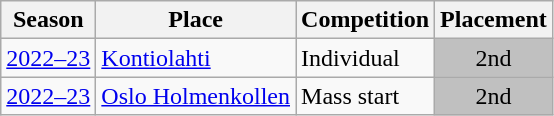<table class="wikitable sortable">
<tr>
<th>Season</th>
<th>Place</th>
<th>Competition</th>
<th>Placement</th>
</tr>
<tr>
<td><a href='#'>2022–23</a></td>
<td align=left> <a href='#'>Kontiolahti</a></td>
<td>Individual</td>
<td align=center bgcolor="silver">2nd</td>
</tr>
<tr>
<td><a href='#'>2022–23</a></td>
<td align=left> <a href='#'>Oslo Holmenkollen</a></td>
<td>Mass start</td>
<td align=center bgcolor="silver">2nd</td>
</tr>
</table>
